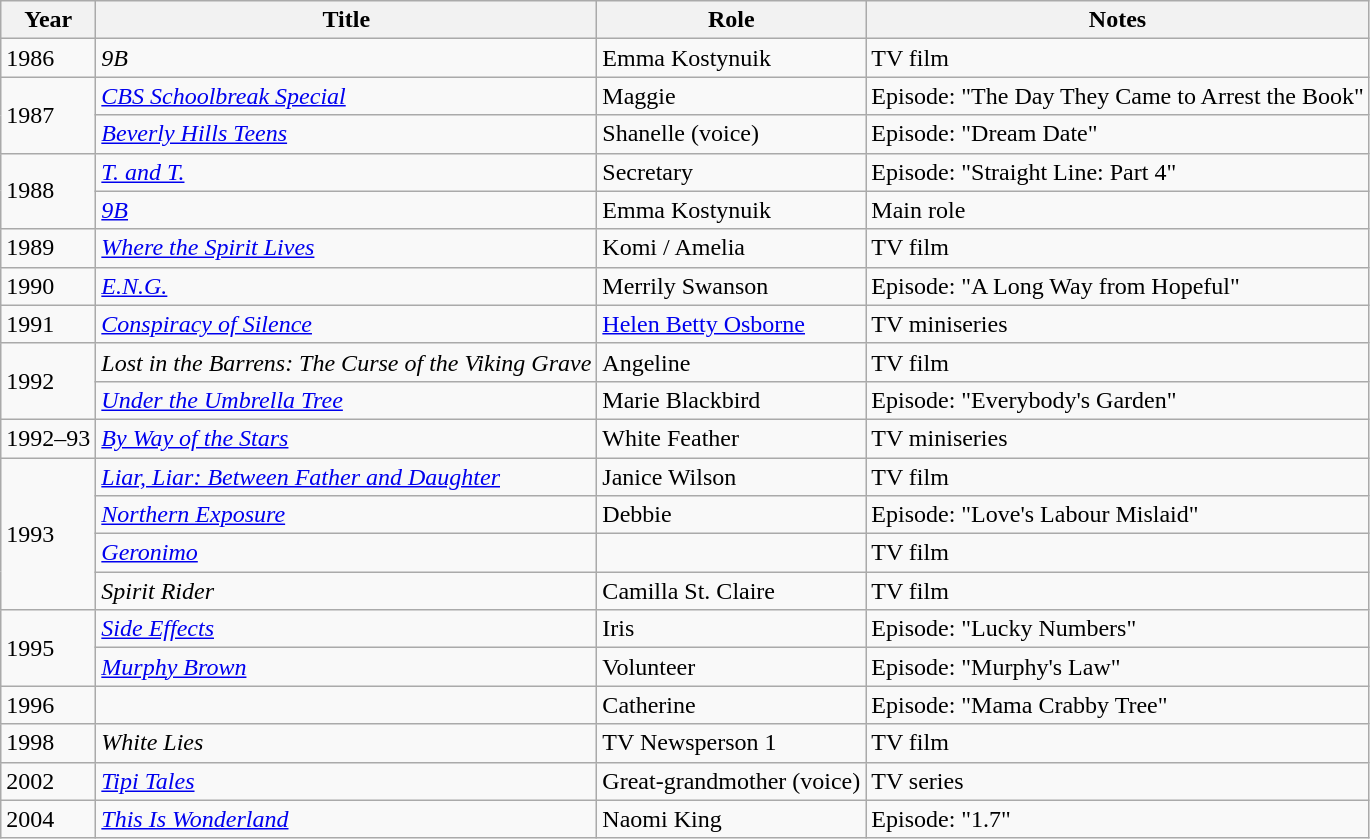<table class="wikitable sortable">
<tr>
<th>Year</th>
<th>Title</th>
<th>Role</th>
<th class="unsortable">Notes</th>
</tr>
<tr>
<td>1986</td>
<td><em>9B</em></td>
<td>Emma Kostynuik</td>
<td>TV film</td>
</tr>
<tr>
<td rowspan="2">1987</td>
<td><em><a href='#'>CBS Schoolbreak Special</a></em></td>
<td>Maggie</td>
<td>Episode: "The Day They Came to Arrest the Book"</td>
</tr>
<tr>
<td><em><a href='#'>Beverly Hills Teens</a></em></td>
<td>Shanelle (voice)</td>
<td>Episode: "Dream Date"</td>
</tr>
<tr>
<td rowspan="2">1988</td>
<td><em><a href='#'>T. and T.</a></em></td>
<td>Secretary</td>
<td>Episode: "Straight Line: Part 4"</td>
</tr>
<tr>
<td><em><a href='#'>9B</a></em></td>
<td>Emma Kostynuik</td>
<td>Main role</td>
</tr>
<tr>
<td>1989</td>
<td><em><a href='#'>Where the Spirit Lives</a></em></td>
<td>Komi / Amelia</td>
<td>TV film</td>
</tr>
<tr>
<td>1990</td>
<td><em><a href='#'>E.N.G.</a></em></td>
<td>Merrily Swanson</td>
<td>Episode: "A Long Way from Hopeful"</td>
</tr>
<tr>
<td>1991</td>
<td><em><a href='#'>Conspiracy of Silence</a></em></td>
<td><a href='#'>Helen Betty Osborne</a></td>
<td>TV miniseries</td>
</tr>
<tr>
<td rowspan="2">1992</td>
<td><em>Lost in the Barrens: The Curse of the Viking Grave</em></td>
<td>Angeline</td>
<td>TV film</td>
</tr>
<tr>
<td><em><a href='#'>Under the Umbrella Tree</a></em></td>
<td>Marie Blackbird</td>
<td>Episode: "Everybody's Garden"</td>
</tr>
<tr>
<td>1992–93</td>
<td><em><a href='#'>By Way of the Stars</a></em></td>
<td>White Feather</td>
<td>TV miniseries</td>
</tr>
<tr>
<td rowspan="4">1993</td>
<td><em><a href='#'>Liar, Liar: Between Father and Daughter</a></em></td>
<td>Janice Wilson</td>
<td>TV film</td>
</tr>
<tr>
<td><em><a href='#'>Northern Exposure</a></em></td>
<td>Debbie</td>
<td>Episode: "Love's Labour Mislaid"</td>
</tr>
<tr>
<td><em><a href='#'>Geronimo</a></em></td>
<td></td>
<td>TV film</td>
</tr>
<tr>
<td><em>Spirit Rider</em></td>
<td>Camilla St. Claire</td>
<td>TV film</td>
</tr>
<tr>
<td rowspan="2">1995</td>
<td><em><a href='#'>Side Effects</a></em></td>
<td>Iris</td>
<td>Episode: "Lucky Numbers"</td>
</tr>
<tr>
<td><em><a href='#'>Murphy Brown</a></em></td>
<td>Volunteer</td>
<td>Episode: "Murphy's Law"</td>
</tr>
<tr>
<td>1996</td>
<td><em></em></td>
<td>Catherine</td>
<td>Episode: "Mama Crabby Tree"</td>
</tr>
<tr>
<td>1998</td>
<td><em>White Lies</em></td>
<td>TV Newsperson 1</td>
<td>TV film</td>
</tr>
<tr>
<td>2002</td>
<td><em><a href='#'>Tipi Tales</a></em></td>
<td>Great-grandmother (voice)</td>
<td>TV series</td>
</tr>
<tr>
<td>2004</td>
<td><em><a href='#'>This Is Wonderland</a></em></td>
<td>Naomi King</td>
<td>Episode: "1.7"</td>
</tr>
</table>
